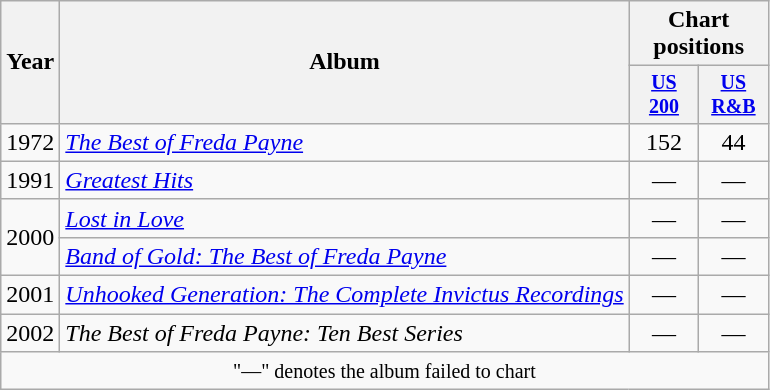<table class="wikitable" style="text-align:center;">
<tr>
<th rowspan="2">Year</th>
<th rowspan="2">Album</th>
<th colspan="2">Chart positions</th>
</tr>
<tr style="font-size:smaller;">
<th width="40"><a href='#'>US 200</a><br></th>
<th width="40"><a href='#'>US R&B</a><br></th>
</tr>
<tr>
<td>1972</td>
<td align="left"><em><a href='#'>The Best of Freda Payne</a></em></td>
<td align="center">152</td>
<td align="center">44</td>
</tr>
<tr>
<td>1991</td>
<td align="left"><em><a href='#'>Greatest Hits</a></em></td>
<td align="center">—</td>
<td align="center">—</td>
</tr>
<tr>
<td rowspan="2">2000</td>
<td align="left"><em><a href='#'>Lost in Love</a></em></td>
<td align="center">—</td>
<td align="center">—</td>
</tr>
<tr>
<td align="left"><em><a href='#'>Band of Gold: The Best of Freda Payne</a></em></td>
<td align="center">—</td>
<td align="center">—</td>
</tr>
<tr>
<td>2001</td>
<td align="left"><em><a href='#'>Unhooked Generation: The Complete Invictus Recordings</a></em></td>
<td align="center">—</td>
<td align="center">—</td>
</tr>
<tr>
<td>2002</td>
<td align="left"><em>The Best of Freda Payne: Ten Best Series</em></td>
<td align="center">—</td>
<td align="center">—</td>
</tr>
<tr>
<td style="text-align:center;" colspan="4"><small>"—" denotes the album failed to chart</small></td>
</tr>
</table>
